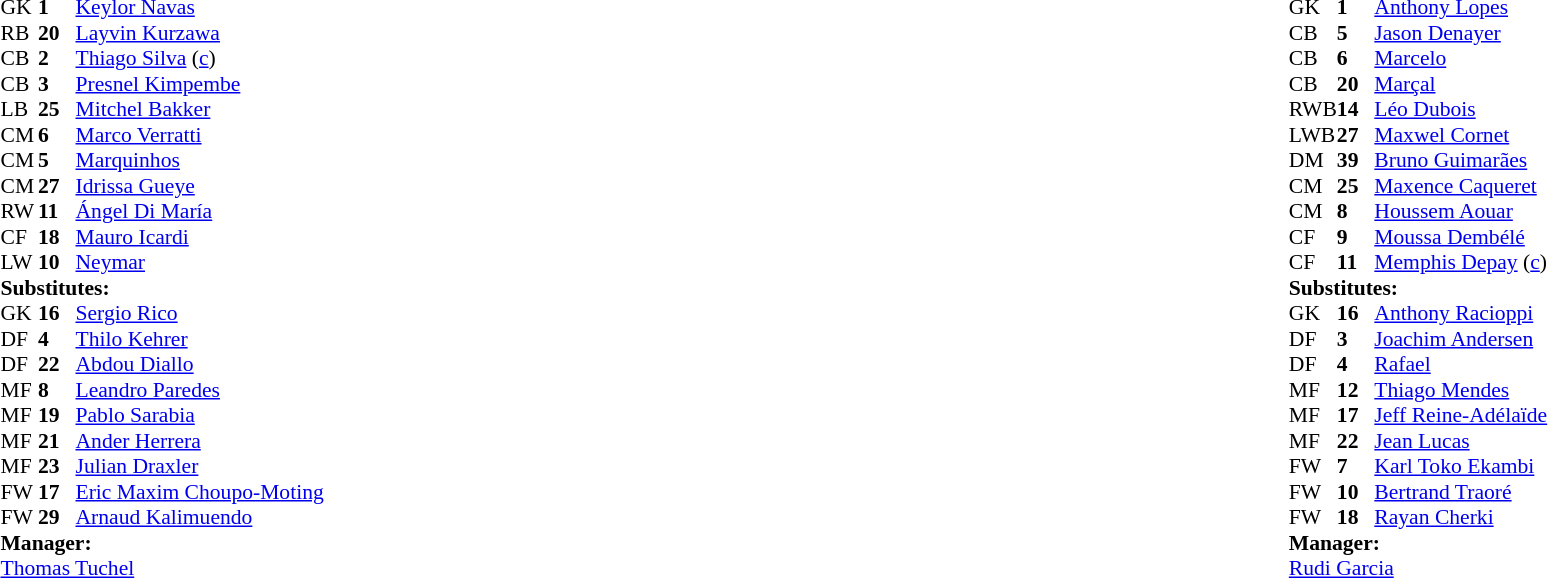<table width="100%">
<tr>
<td valign="top" width="40%"><br><table style="font-size:90%" cellspacing="0" cellpadding="0">
<tr>
<th width=25></th>
<th width=25></th>
</tr>
<tr>
<td>GK</td>
<td><strong>1</strong></td>
<td> <a href='#'>Keylor Navas</a></td>
</tr>
<tr>
<td>RB</td>
<td><strong>20</strong></td>
<td> <a href='#'>Layvin Kurzawa</a></td>
<td></td>
<td></td>
</tr>
<tr>
<td>CB</td>
<td><strong>2</strong></td>
<td> <a href='#'>Thiago Silva</a> (<a href='#'>c</a>)</td>
<td></td>
<td></td>
</tr>
<tr>
<td>CB</td>
<td><strong>3</strong></td>
<td> <a href='#'>Presnel Kimpembe</a></td>
</tr>
<tr>
<td>LB</td>
<td><strong>25</strong></td>
<td> <a href='#'>Mitchel Bakker</a></td>
</tr>
<tr>
<td>CM</td>
<td><strong>6</strong></td>
<td> <a href='#'>Marco Verratti</a></td>
</tr>
<tr>
<td>CM</td>
<td><strong>5</strong></td>
<td> <a href='#'>Marquinhos</a></td>
<td></td>
<td></td>
</tr>
<tr>
<td>CM</td>
<td><strong>27</strong></td>
<td> <a href='#'>Idrissa Gueye</a></td>
<td></td>
<td></td>
</tr>
<tr>
<td>RW</td>
<td><strong>11</strong></td>
<td> <a href='#'>Ángel Di María</a></td>
<td></td>
</tr>
<tr>
<td>CF</td>
<td><strong>18</strong></td>
<td> <a href='#'>Mauro Icardi</a></td>
<td></td>
<td></td>
</tr>
<tr>
<td>LW</td>
<td><strong>10</strong></td>
<td> <a href='#'>Neymar</a></td>
</tr>
<tr>
<td colspan=3><strong>Substitutes:</strong></td>
</tr>
<tr>
<td>GK</td>
<td><strong>16</strong></td>
<td> <a href='#'>Sergio Rico</a></td>
</tr>
<tr>
<td>DF</td>
<td><strong>4</strong></td>
<td> <a href='#'>Thilo Kehrer</a></td>
<td></td>
<td></td>
</tr>
<tr>
<td>DF</td>
<td><strong>22</strong></td>
<td> <a href='#'>Abdou Diallo</a></td>
<td></td>
<td></td>
</tr>
<tr>
<td>MF</td>
<td><strong>8</strong></td>
<td> <a href='#'>Leandro Paredes</a></td>
<td></td>
<td></td>
</tr>
<tr>
<td>MF</td>
<td><strong>19</strong></td>
<td> <a href='#'>Pablo Sarabia</a></td>
<td></td>
<td></td>
</tr>
<tr>
<td>MF</td>
<td><strong>21</strong></td>
<td> <a href='#'>Ander Herrera</a></td>
<td></td>
<td></td>
</tr>
<tr>
<td>MF</td>
<td><strong>23</strong></td>
<td> <a href='#'>Julian Draxler</a></td>
</tr>
<tr>
<td>FW</td>
<td><strong>17</strong></td>
<td> <a href='#'>Eric Maxim Choupo-Moting</a></td>
</tr>
<tr>
<td>FW</td>
<td><strong>29</strong></td>
<td> <a href='#'>Arnaud Kalimuendo</a></td>
</tr>
<tr>
<td colspan=3><strong>Manager:</strong></td>
</tr>
<tr>
<td colspan=3> <a href='#'>Thomas Tuchel</a></td>
</tr>
</table>
</td>
<td valign="top"></td>
<td valign="top" width="50%"><br><table style="font-size:90%; margin:auto" cellspacing="0" cellpadding="0">
<tr>
<th width=25></th>
<th width=25></th>
</tr>
<tr>
<td>GK</td>
<td><strong>1</strong></td>
<td> <a href='#'>Anthony Lopes</a></td>
</tr>
<tr>
<td>CB</td>
<td><strong>5</strong></td>
<td> <a href='#'>Jason Denayer</a></td>
</tr>
<tr>
<td>CB</td>
<td><strong>6</strong></td>
<td> <a href='#'>Marcelo</a></td>
<td></td>
<td></td>
</tr>
<tr>
<td>CB</td>
<td><strong>20</strong></td>
<td> <a href='#'>Marçal</a></td>
<td></td>
</tr>
<tr>
<td>RWB</td>
<td><strong>14</strong></td>
<td> <a href='#'>Léo Dubois</a></td>
<td></td>
<td></td>
</tr>
<tr>
<td>LWB</td>
<td><strong>27</strong></td>
<td> <a href='#'>Maxwel Cornet</a></td>
</tr>
<tr>
<td>DM</td>
<td><strong>39</strong></td>
<td> <a href='#'>Bruno Guimarães</a></td>
<td></td>
<td></td>
</tr>
<tr>
<td>CM</td>
<td><strong>25</strong></td>
<td> <a href='#'>Maxence Caqueret</a></td>
<td></td>
</tr>
<tr>
<td>CM</td>
<td><strong>8</strong></td>
<td> <a href='#'>Houssem Aouar</a></td>
</tr>
<tr>
<td>CF</td>
<td><strong>9</strong></td>
<td> <a href='#'>Moussa Dembélé</a></td>
<td></td>
<td></td>
</tr>
<tr>
<td>CF</td>
<td><strong>11</strong></td>
<td> <a href='#'>Memphis Depay</a> (<a href='#'>c</a>)</td>
<td></td>
<td></td>
</tr>
<tr>
<td colspan=3><strong>Substitutes:</strong></td>
</tr>
<tr>
<td>GK</td>
<td><strong>16</strong></td>
<td> <a href='#'>Anthony Racioppi</a></td>
</tr>
<tr>
<td>DF</td>
<td><strong>3</strong></td>
<td> <a href='#'>Joachim Andersen</a></td>
<td></td>
<td></td>
</tr>
<tr>
<td>DF</td>
<td><strong>4</strong></td>
<td> <a href='#'>Rafael</a></td>
<td></td>
<td></td>
</tr>
<tr>
<td>MF</td>
<td><strong>12</strong></td>
<td> <a href='#'>Thiago Mendes</a></td>
<td></td>
<td></td>
</tr>
<tr>
<td>MF</td>
<td><strong>17</strong></td>
<td> <a href='#'>Jeff Reine-Adélaïde</a></td>
</tr>
<tr>
<td>MF</td>
<td><strong>22</strong></td>
<td> <a href='#'>Jean Lucas</a></td>
</tr>
<tr>
<td>FW</td>
<td><strong>7</strong></td>
<td> <a href='#'>Karl Toko Ekambi</a></td>
<td></td>
<td></td>
</tr>
<tr>
<td>FW</td>
<td><strong>10</strong></td>
<td> <a href='#'>Bertrand Traoré</a></td>
<td></td>
<td></td>
</tr>
<tr>
<td>FW</td>
<td><strong>18</strong></td>
<td> <a href='#'>Rayan Cherki</a></td>
</tr>
<tr>
<td colspan=3><strong>Manager:</strong></td>
</tr>
<tr>
<td colspan=3> <a href='#'>Rudi Garcia</a></td>
</tr>
</table>
</td>
</tr>
</table>
